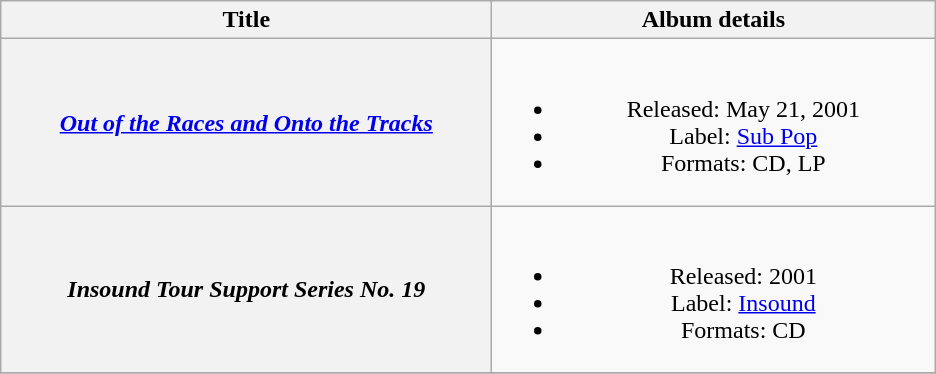<table class="wikitable plainrowheaders" style="text-align:center;">
<tr>
<th scope="col" rowspan="1" style="width:20em;">Title</th>
<th scope="col" rowspan="1" style="width:18em;">Album details</th>
</tr>
<tr>
<th scope="row"><em><a href='#'>Out of the Races and Onto the Tracks</a></em></th>
<td><br><ul><li>Released: May 21, 2001</li><li>Label: <a href='#'>Sub Pop</a></li><li>Formats: CD, LP</li></ul></td>
</tr>
<tr>
<th scope="row"><em>Insound Tour Support Series No. 19</em></th>
<td><br><ul><li>Released: 2001</li><li>Label: <a href='#'>Insound</a></li><li>Formats: CD</li></ul></td>
</tr>
<tr>
</tr>
</table>
